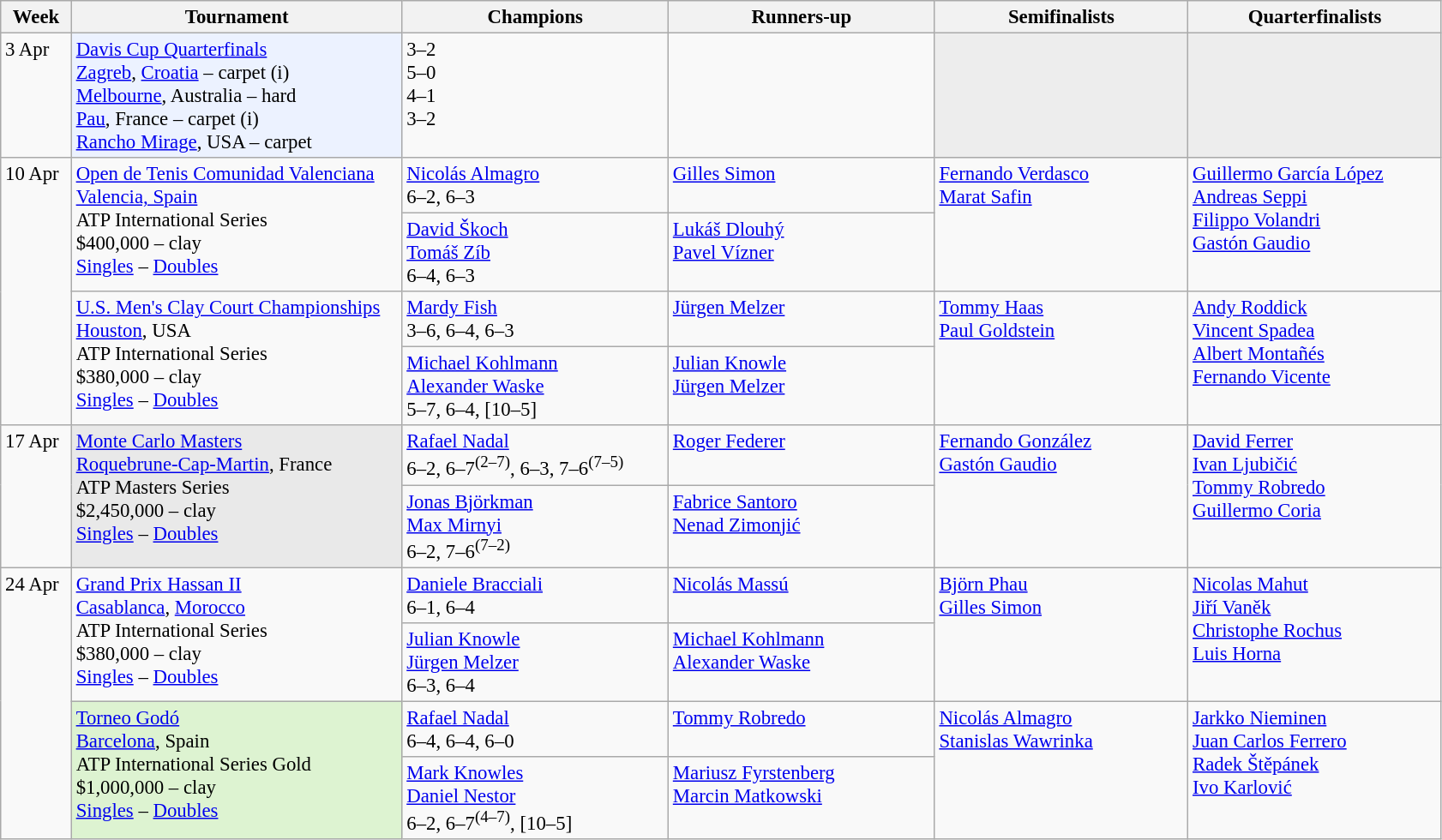<table class=wikitable style=font-size:95%>
<tr>
<th style="width:48px;">Week</th>
<th style="width:250px;">Tournament</th>
<th style="width:200px;">Champions</th>
<th style="width:200px;">Runners-up</th>
<th style="width:190px;">Semifinalists</th>
<th style="width:190px;">Quarterfinalists</th>
</tr>
<tr valign=top>
<td rowspan=1>3 Apr</td>
<td bgcolor=#ECF2FF rowspan=1><a href='#'>Davis Cup Quarterfinals</a><br> <a href='#'>Zagreb</a>, <a href='#'>Croatia</a> – carpet (i)<br> <a href='#'>Melbourne</a>, Australia – hard <br> <a href='#'>Pau</a>, France – carpet (i)<br> <a href='#'>Rancho Mirage</a>, USA – carpet</td>
<td> 3–2<br> 5–0<br> 4–1<br> 3–2</td>
<td><br><br><br></td>
<td bgcolor="#ededed"></td>
<td bgcolor="#ededed"></td>
</tr>
<tr valign=top>
<td rowspan=4>10 Apr</td>
<td rowspan=2><a href='#'>Open de Tenis Comunidad Valenciana</a><br> <a href='#'>Valencia, Spain</a><br>ATP International Series<br>$400,000 – clay <br><a href='#'>Singles</a> – <a href='#'>Doubles</a></td>
<td> <a href='#'>Nicolás Almagro</a><br> 6–2, 6–3</td>
<td> <a href='#'>Gilles Simon</a></td>
<td rowspan=2> <a href='#'>Fernando Verdasco</a><br> <a href='#'>Marat Safin</a></td>
<td rowspan=2> <a href='#'>Guillermo García López</a><br> <a href='#'>Andreas Seppi</a><br> <a href='#'>Filippo Volandri</a><br> <a href='#'>Gastón Gaudio</a></td>
</tr>
<tr valign=top>
<td> <a href='#'>David Škoch</a><br> <a href='#'>Tomáš Zíb</a>  <br>6–4, 6–3</td>
<td> <a href='#'>Lukáš Dlouhý</a><br> <a href='#'>Pavel Vízner</a></td>
</tr>
<tr valign=top>
<td rowspan=2><a href='#'>U.S. Men's Clay Court Championships</a><br> <a href='#'>Houston</a>, USA<br>ATP International Series<br>$380,000 – clay <br><a href='#'>Singles</a> – <a href='#'>Doubles</a></td>
<td> <a href='#'>Mardy Fish</a><br>3–6, 6–4, 6–3</td>
<td> <a href='#'>Jürgen Melzer</a></td>
<td rowspan=2> <a href='#'>Tommy Haas</a><br> <a href='#'>Paul Goldstein</a></td>
<td rowspan=2> <a href='#'>Andy Roddick</a><br> <a href='#'>Vincent Spadea</a><br> <a href='#'>Albert Montañés</a><br> <a href='#'>Fernando Vicente</a></td>
</tr>
<tr valign=top>
<td> <a href='#'>Michael Kohlmann</a><br> <a href='#'>Alexander Waske</a> <br>5–7, 6–4, [10–5]</td>
<td> <a href='#'>Julian Knowle</a><br> <a href='#'>Jürgen Melzer</a></td>
</tr>
<tr valign=top>
<td rowspan=2>17 Apr</td>
<td bgcolor=#E9E9E9 rowspan=2><a href='#'>Monte Carlo Masters</a><br> <a href='#'>Roquebrune-Cap-Martin</a>, France<br>ATP Masters Series<br>$2,450,000 – clay <br><a href='#'>Singles</a> – <a href='#'>Doubles</a></td>
<td> <a href='#'>Rafael Nadal</a><br>6–2, 6–7<sup>(2–7)</sup>, 6–3, 7–6<sup>(7–5)</sup></td>
<td> <a href='#'>Roger Federer</a></td>
<td rowspan=2> <a href='#'>Fernando González</a><br> <a href='#'>Gastón Gaudio</a></td>
<td rowspan=2> <a href='#'>David Ferrer</a><br> <a href='#'>Ivan Ljubičić</a><br> <a href='#'>Tommy Robredo</a><br> <a href='#'>Guillermo Coria</a></td>
</tr>
<tr valign=top>
<td> <a href='#'>Jonas Björkman</a><br> <a href='#'>Max Mirnyi</a><br> 6–2, 7–6<sup>(7–2)</sup></td>
<td> <a href='#'>Fabrice Santoro</a><br> <a href='#'>Nenad Zimonjić</a></td>
</tr>
<tr valign=top>
<td rowspan=4>24 Apr</td>
<td rowspan=2><a href='#'>Grand Prix Hassan II</a><br> <a href='#'>Casablanca</a>, <a href='#'>Morocco</a><br>ATP International Series <br>$380,000 – clay <br><a href='#'>Singles</a> – <a href='#'>Doubles</a></td>
<td> <a href='#'>Daniele Bracciali</a><br>6–1, 6–4</td>
<td> <a href='#'>Nicolás Massú</a></td>
<td rowspan=2> <a href='#'>Björn Phau</a><br> <a href='#'>Gilles Simon</a></td>
<td rowspan=2> <a href='#'>Nicolas Mahut</a> <br> <a href='#'>Jiří Vaněk</a><br> <a href='#'>Christophe Rochus</a><br> <a href='#'>Luis Horna</a></td>
</tr>
<tr valign=top>
<td> <a href='#'>Julian Knowle</a><br> <a href='#'>Jürgen Melzer</a> <br> 6–3, 6–4</td>
<td> <a href='#'>Michael Kohlmann</a><br> <a href='#'>Alexander Waske</a></td>
</tr>
<tr valign=top>
<td bgcolor=#DDF3D1 rowspan=2><a href='#'>Torneo Godó</a><br> <a href='#'>Barcelona</a>, Spain<br>ATP International Series Gold<br>$1,000,000 – clay <br><a href='#'>Singles</a> – <a href='#'>Doubles</a></td>
<td> <a href='#'>Rafael Nadal</a><br>6–4, 6–4, 6–0</td>
<td> <a href='#'>Tommy Robredo</a></td>
<td rowspan=2> <a href='#'>Nicolás Almagro</a><br> <a href='#'>Stanislas Wawrinka</a></td>
<td rowspan=2> <a href='#'>Jarkko Nieminen</a><br> <a href='#'>Juan Carlos Ferrero</a><br> <a href='#'>Radek Štěpánek</a><br> <a href='#'>Ivo Karlović</a></td>
</tr>
<tr valign=top>
<td> <a href='#'>Mark Knowles</a><br> <a href='#'>Daniel Nestor</a> <br> 6–2, 6–7<sup>(4–7)</sup>, [10–5]</td>
<td> <a href='#'>Mariusz Fyrstenberg</a><br> <a href='#'>Marcin Matkowski</a></td>
</tr>
</table>
